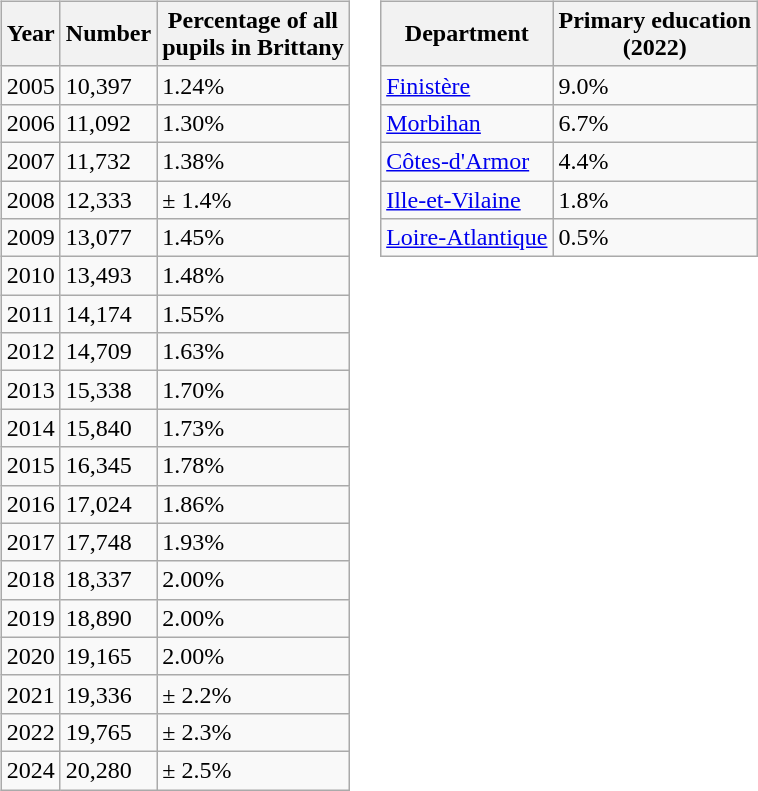<table>
<tr>
<td><br><table class="wikitable">
<tr>
<th>Year</th>
<th>Number</th>
<th>Percentage of all<br>pupils in Brittany</th>
</tr>
<tr>
<td>2005</td>
<td>10,397</td>
<td>1.24%</td>
</tr>
<tr>
<td>2006</td>
<td>11,092</td>
<td>1.30%</td>
</tr>
<tr>
<td>2007</td>
<td>11,732</td>
<td>1.38%</td>
</tr>
<tr>
<td>2008</td>
<td>12,333</td>
<td>± 1.4%</td>
</tr>
<tr>
<td>2009</td>
<td>13,077</td>
<td>1.45%</td>
</tr>
<tr>
<td>2010</td>
<td>13,493</td>
<td>1.48%</td>
</tr>
<tr>
<td>2011</td>
<td>14,174</td>
<td>1.55%</td>
</tr>
<tr>
<td>2012</td>
<td>14,709</td>
<td>1.63%</td>
</tr>
<tr>
<td>2013</td>
<td>15,338</td>
<td>1.70%</td>
</tr>
<tr>
<td>2014</td>
<td>15,840</td>
<td>1.73%</td>
</tr>
<tr>
<td>2015</td>
<td>16,345</td>
<td>1.78%</td>
</tr>
<tr>
<td>2016</td>
<td>17,024</td>
<td>1.86%</td>
</tr>
<tr>
<td>2017</td>
<td>17,748</td>
<td>1.93%</td>
</tr>
<tr>
<td>2018</td>
<td>18,337</td>
<td>2.00%</td>
</tr>
<tr>
<td>2019</td>
<td>18,890</td>
<td>2.00%</td>
</tr>
<tr>
<td>2020</td>
<td>19,165</td>
<td>2.00%</td>
</tr>
<tr>
<td>2021</td>
<td>19,336</td>
<td>± 2.2%</td>
</tr>
<tr>
<td>2022</td>
<td>19,765</td>
<td>± 2.3%</td>
</tr>
<tr>
<td>2024</td>
<td>20,280</td>
<td>± 2.5%</td>
</tr>
</table>
</td>
<td valign="top"><br><table class="wikitable">
<tr>
<th>Department</th>
<th>Primary education<br>(2022)</th>
</tr>
<tr>
<td><a href='#'>Finistère</a></td>
<td>9.0%</td>
</tr>
<tr>
<td><a href='#'>Morbihan</a></td>
<td>6.7%</td>
</tr>
<tr>
<td><a href='#'>Côtes-d'Armor</a></td>
<td>4.4%</td>
</tr>
<tr>
<td><a href='#'>Ille-et-Vilaine</a></td>
<td>1.8%</td>
</tr>
<tr>
<td><a href='#'>Loire-Atlantique</a></td>
<td>0.5%</td>
</tr>
</table>
</td>
</tr>
</table>
